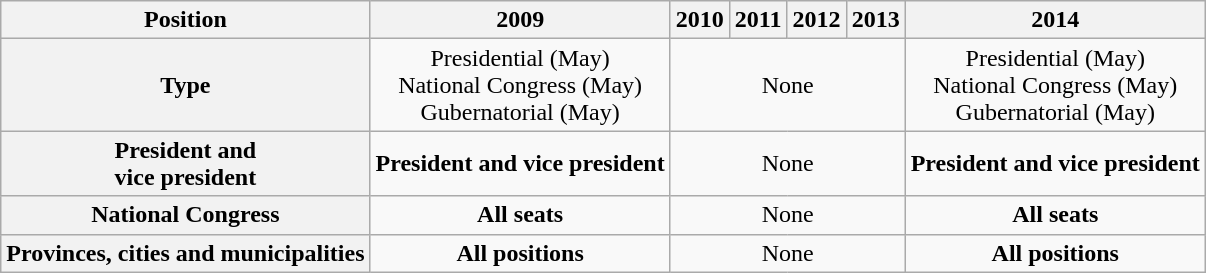<table class=wikitable style="text-align:center;">
<tr>
<th>Position</th>
<th>2009</th>
<th>2010</th>
<th>2011</th>
<th>2012</th>
<th>2013</th>
<th>2014</th>
</tr>
<tr>
<th>Type</th>
<td>Presidential (May)<br>National Congress (May)<br>Gubernatorial (May)</td>
<td colspan=4>None</td>
<td>Presidential (May)<br>National Congress (May)<br>Gubernatorial (May)</td>
</tr>
<tr>
<th>President and<br>vice president</th>
<td><strong>President and vice president</strong></td>
<td colspan=4>None</td>
<td><strong>President and vice president</strong></td>
</tr>
<tr>
<th>National Congress</th>
<td><strong>All seats</strong></td>
<td colspan=4>None</td>
<td><strong>All seats</strong></td>
</tr>
<tr>
<th>Provinces, cities and municipalities</th>
<td><strong>All positions</strong></td>
<td colspan=4>None</td>
<td><strong>All positions</strong></td>
</tr>
</table>
